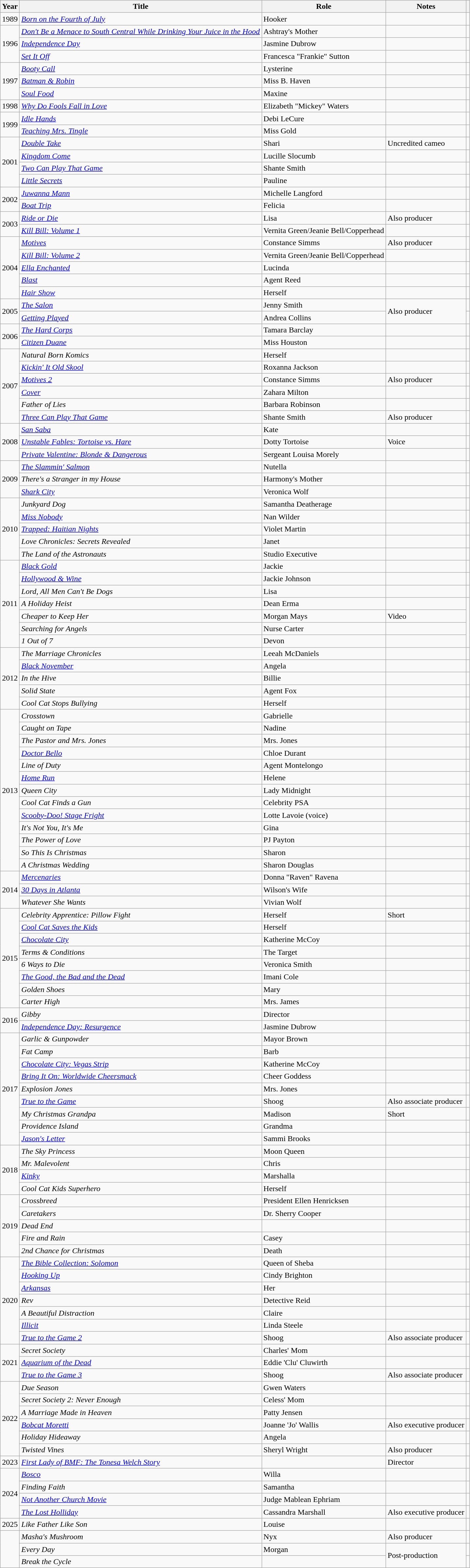<table class="wikitable plainrowheaders sortable" style="margin-right: 0;">
<tr>
<th scope="col">Year</th>
<th scope="col">Title</th>
<th scope="col">Role</th>
<th scope="col" class="unsortable">Notes</th>
<th scope="col" class="unsortable"></th>
</tr>
<tr>
<td>1989</td>
<td><em><a href='#'>Born on the Fourth of July</a></em></td>
<td>Hooker</td>
<td></td>
<td></td>
</tr>
<tr>
<td rowspan="3">1996</td>
<td><em><a href='#'>Don't Be a Menace to South Central While Drinking Your Juice in the Hood</a></em></td>
<td>Ashtray's Mother</td>
<td></td>
<td></td>
</tr>
<tr>
<td><em><a href='#'>Independence Day</a></em></td>
<td>Jasmine Dubrow</td>
<td></td>
<td></td>
</tr>
<tr>
<td><em><a href='#'>Set It Off</a></em></td>
<td>Francesca "Frankie" Sutton</td>
<td></td>
<td></td>
</tr>
<tr>
<td rowspan="3">1997</td>
<td><em><a href='#'>Booty Call</a></em></td>
<td>Lysterine</td>
<td></td>
<td></td>
</tr>
<tr>
<td><em><a href='#'>Batman & Robin</a></em></td>
<td>Miss B. Haven</td>
<td></td>
<td></td>
</tr>
<tr>
<td><em><a href='#'>Soul Food</a></em></td>
<td>Maxine</td>
<td></td>
<td></td>
</tr>
<tr>
<td>1998</td>
<td><em><a href='#'>Why Do Fools Fall in Love</a></em></td>
<td>Elizabeth "Mickey" Waters</td>
<td></td>
<td></td>
</tr>
<tr>
<td rowspan="2">1999</td>
<td><em><a href='#'>Idle Hands</a></em></td>
<td>Debi LeCure</td>
<td></td>
<td></td>
</tr>
<tr>
<td><em><a href='#'>Teaching Mrs. Tingle</a></em></td>
<td>Miss Gold</td>
<td></td>
<td></td>
</tr>
<tr>
<td rowspan="4">2001</td>
<td><em><a href='#'>Double Take</a></em></td>
<td>Shari</td>
<td>Uncredited cameo</td>
<td></td>
</tr>
<tr>
<td><em><a href='#'>Kingdom Come</a></em></td>
<td>Lucille Slocumb</td>
<td></td>
<td></td>
</tr>
<tr>
<td><em><a href='#'>Two Can Play That Game</a></em></td>
<td>Shante Smith</td>
<td></td>
<td></td>
</tr>
<tr>
<td><em><a href='#'>Little Secrets</a></em></td>
<td>Pauline</td>
<td></td>
<td></td>
</tr>
<tr>
<td rowspan="2">2002</td>
<td><em><a href='#'>Juwanna Mann</a></em></td>
<td>Michelle Langford</td>
<td></td>
<td></td>
</tr>
<tr>
<td><em><a href='#'>Boat Trip</a></em></td>
<td>Felicia</td>
<td></td>
<td></td>
</tr>
<tr>
<td rowspan="2">2003</td>
<td><em><a href='#'>Ride or Die</a></em></td>
<td>Lisa</td>
<td>Also producer</td>
<td></td>
</tr>
<tr>
<td><em><a href='#'>Kill Bill: Volume 1</a></em></td>
<td>Vernita Green/Jeanie Bell/Copperhead</td>
<td></td>
<td></td>
</tr>
<tr>
<td rowspan="5">2004</td>
<td><em><a href='#'>Motives</a></em></td>
<td>Constance Simms</td>
<td>Also producer</td>
<td></td>
</tr>
<tr>
<td><em><a href='#'>Kill Bill: Volume 2</a></em></td>
<td>Vernita Green/Jeanie Bell/Copperhead</td>
<td></td>
<td></td>
</tr>
<tr>
<td><em><a href='#'>Ella Enchanted</a></em></td>
<td>Lucinda</td>
<td></td>
<td></td>
</tr>
<tr>
<td><em><a href='#'>Blast</a></em></td>
<td>Agent Reed</td>
<td></td>
<td></td>
</tr>
<tr>
<td><em><a href='#'>Hair Show</a></em></td>
<td>Herself</td>
<td></td>
<td></td>
</tr>
<tr>
<td rowspan="2">2005</td>
<td><em><a href='#'>The Salon</a></em></td>
<td>Jenny Smith</td>
<td rowspan="2">Also producer</td>
<td></td>
</tr>
<tr>
<td><em><a href='#'>Getting Played</a></em></td>
<td>Andrea Collins</td>
<td></td>
</tr>
<tr>
<td rowspan="2">2006</td>
<td><em><a href='#'>The Hard Corps</a></em></td>
<td>Tamara Barclay</td>
<td></td>
<td></td>
</tr>
<tr>
<td><em><a href='#'>Citizen Duane</a></em></td>
<td>Miss Houston</td>
<td></td>
<td></td>
</tr>
<tr>
<td rowspan="6">2007</td>
<td><em>Natural Born Komics</em></td>
<td>Herself</td>
<td></td>
<td></td>
</tr>
<tr>
<td><em><a href='#'>Kickin' It Old Skool</a></em></td>
<td>Roxanna Jackson</td>
<td></td>
<td></td>
</tr>
<tr>
<td><em><a href='#'>Motives 2</a></em></td>
<td>Constance Simms</td>
<td>Also producer</td>
<td></td>
</tr>
<tr>
<td><em><a href='#'>Cover</a></em></td>
<td>Zahara Milton</td>
<td></td>
<td></td>
</tr>
<tr>
<td><em>Father of Lies</em></td>
<td>Barbara Robinson</td>
<td></td>
<td></td>
</tr>
<tr>
<td><em><a href='#'>Three Can Play That Game</a></em></td>
<td>Shante Smith</td>
<td>Also producer</td>
<td></td>
</tr>
<tr>
<td rowspan="3">2008</td>
<td><em><a href='#'>San Saba</a></em></td>
<td>Kate</td>
<td></td>
<td></td>
</tr>
<tr>
<td><em><a href='#'>Unstable Fables: Tortoise vs. Hare</a></em></td>
<td>Dotty Tortoise</td>
<td>Voice</td>
<td></td>
</tr>
<tr>
<td><em><a href='#'>Private Valentine: Blonde & Dangerous</a></em></td>
<td>Sergeant Louisa Morely</td>
<td></td>
<td></td>
</tr>
<tr>
<td rowspan="3">2009</td>
<td><em><a href='#'>The Slammin' Salmon</a></em></td>
<td>Nutella</td>
<td></td>
<td></td>
</tr>
<tr>
<td><em>There's a Stranger in my House</em></td>
<td>Harmony's Mother</td>
<td></td>
<td></td>
</tr>
<tr>
<td><em><a href='#'>Shark City</a></em></td>
<td>Veronica Wolf</td>
<td></td>
<td></td>
</tr>
<tr>
<td rowspan="5">2010</td>
<td><em>Junkyard Dog</em></td>
<td>Samantha Deatherage</td>
<td></td>
<td></td>
</tr>
<tr>
<td><em><a href='#'>Miss Nobody</a></em></td>
<td>Nan Wilder</td>
<td></td>
<td></td>
</tr>
<tr>
<td><em><a href='#'>Trapped: Haitian Nights</a></em></td>
<td>Violet Martin</td>
<td></td>
<td></td>
</tr>
<tr>
<td><em>Love Chronicles: Secrets Revealed</em></td>
<td>Janet</td>
<td></td>
<td></td>
</tr>
<tr>
<td><em>The Land of the Astronauts</em></td>
<td>Studio Executive</td>
<td></td>
<td></td>
</tr>
<tr>
<td rowspan="7">2011</td>
<td><em><a href='#'>Black Gold</a></em></td>
<td>Jackie</td>
<td></td>
<td></td>
</tr>
<tr>
<td><em><a href='#'>Hollywood & Wine</a></em></td>
<td>Jackie Johnson</td>
<td></td>
<td></td>
</tr>
<tr>
<td><em>Lord, All Men Can't Be Dogs</em></td>
<td>Lisa</td>
<td></td>
<td></td>
</tr>
<tr>
<td><em>A Holiday Heist</em></td>
<td>Dean Erma</td>
<td></td>
</tr>
<tr>
<td><em>Cheaper to Keep Her</em></td>
<td>Morgan Mays</td>
<td>Video</td>
</tr>
<tr>
<td><em>Searching for Angels</em></td>
<td>Nurse Carter</td>
<td></td>
</tr>
<tr>
<td><em>1 Out of 7</em></td>
<td>Devon</td>
<td></td>
</tr>
<tr>
<td rowspan="5">2012</td>
<td><em>The Marriage Chronicles</em></td>
<td>Leeah McDaniels</td>
<td></td>
<td></td>
</tr>
<tr>
<td><em><a href='#'>Black November</a></em></td>
<td>Angela</td>
<td></td>
<td></td>
</tr>
<tr>
<td><em>In the Hive</em></td>
<td>Billie</td>
<td></td>
<td></td>
</tr>
<tr>
<td><em>Solid State</em></td>
<td>Agent Fox</td>
<td></td>
<td></td>
</tr>
<tr>
<td><em>Cool Cat Stops Bullying</em></td>
<td>Herself</td>
<td></td>
<td></td>
</tr>
<tr>
<td rowspan="13">2013</td>
<td><em>Crosstown</em></td>
<td>Gabrielle</td>
<td></td>
<td></td>
</tr>
<tr>
<td><em>Caught on Tape</em></td>
<td>Nadine</td>
<td></td>
<td></td>
</tr>
<tr>
<td><em>The Pastor and Mrs. Jones</em></td>
<td>Mrs. Jones</td>
<td></td>
<td></td>
</tr>
<tr>
<td><em><a href='#'>Doctor Bello</a></em></td>
<td>Chloe Durant</td>
<td></td>
<td></td>
</tr>
<tr>
<td><em>Line of Duty</em></td>
<td>Agent Montelongo</td>
<td></td>
<td></td>
</tr>
<tr>
<td><em><a href='#'>Home Run</a></em></td>
<td>Helene</td>
<td></td>
<td></td>
</tr>
<tr>
<td><em>Queen City</em></td>
<td>Lady Midnight</td>
<td></td>
<td></td>
</tr>
<tr>
<td><em>Cool Cat Finds a Gun</em></td>
<td>Celebrity PSA</td>
<td></td>
<td></td>
</tr>
<tr>
<td><em><a href='#'>Scooby-Doo! Stage Fright</a></em></td>
<td>Lotte Lavoie (voice)</td>
<td></td>
<td></td>
</tr>
<tr>
<td><em>It's Not You, It's Me</em></td>
<td>Gina</td>
<td></td>
<td></td>
</tr>
<tr>
<td><em>The Power of Love</em></td>
<td>PJ Payton</td>
<td></td>
<td></td>
</tr>
<tr>
<td><em>So This Is Christmas</em></td>
<td>Sharon</td>
<td></td>
<td></td>
</tr>
<tr>
<td><em>A Christmas Wedding</em></td>
<td>Sharon Douglas</td>
<td></td>
<td></td>
</tr>
<tr>
<td rowspan="3">2014</td>
<td><em><a href='#'>Mercenaries</a></em></td>
<td>Donna "Raven" Ravena</td>
<td></td>
<td></td>
</tr>
<tr>
<td><em><a href='#'>30 Days in Atlanta</a></em></td>
<td>Wilson's Wife</td>
<td></td>
<td></td>
</tr>
<tr>
<td><em>Whatever She Wants</em></td>
<td>Vivian Wolf</td>
<td></td>
<td></td>
</tr>
<tr>
<td rowspan="8">2015</td>
<td><em>Celebrity Apprentice: Pillow Fight</em></td>
<td>Herself</td>
<td>Short</td>
<td></td>
</tr>
<tr>
<td><em><a href='#'>Cool Cat Saves the Kids</a></em></td>
<td>Herself</td>
<td></td>
<td></td>
</tr>
<tr>
<td><em><a href='#'>Chocolate City</a></em></td>
<td>Katherine McCoy</td>
<td></td>
<td></td>
</tr>
<tr>
<td><em>Terms & Conditions</em></td>
<td>The Target</td>
<td></td>
<td></td>
</tr>
<tr>
<td><em>6 Ways to Die</em></td>
<td>Veronica Smith</td>
<td></td>
<td></td>
</tr>
<tr>
<td><em><a href='#'>The Good, the Bad and the Dead</a></em></td>
<td>Imani Cole</td>
<td></td>
<td></td>
</tr>
<tr>
<td><em>Golden Shoes</em></td>
<td>Mary</td>
<td></td>
<td></td>
</tr>
<tr>
<td><em>Carter High</em></td>
<td>Mrs. James</td>
<td></td>
<td></td>
</tr>
<tr>
<td rowspan="2">2016</td>
<td><em>Gibby</em></td>
<td>Director</td>
<td></td>
</tr>
<tr>
<td><em><a href='#'>Independence Day: Resurgence</a></em></td>
<td>Jasmine Dubrow</td>
<td></td>
<td></td>
</tr>
<tr>
<td rowspan="9">2017</td>
<td><em>Garlic & Gunpowder</em></td>
<td>Mayor Brown</td>
<td></td>
<td></td>
</tr>
<tr>
<td><em>Fat Camp</em></td>
<td>Barb</td>
<td></td>
<td></td>
</tr>
<tr>
<td><em><a href='#'>Chocolate City: Vegas Strip</a></em></td>
<td>Katherine McCoy</td>
<td></td>
<td></td>
</tr>
<tr>
<td><em><a href='#'>Bring It On: Worldwide Cheersmack</a></em></td>
<td>Cheer Goddess</td>
<td></td>
<td></td>
</tr>
<tr>
<td><em>Explosion Jones</em></td>
<td>Mrs. Jones</td>
<td></td>
<td></td>
</tr>
<tr>
<td><em><a href='#'>True to the Game</a></em></td>
<td>Shoog</td>
<td>Also associate producer</td>
<td></td>
</tr>
<tr>
<td><em>My Christmas Grandpa</em></td>
<td>Madison</td>
<td>Short</td>
<td></td>
</tr>
<tr>
<td><em>Providence Island</em></td>
<td>Grandma</td>
<td></td>
<td></td>
</tr>
<tr>
<td><em><a href='#'>Jason's Letter</a></em></td>
<td>Sammi Brooks</td>
<td></td>
<td></td>
</tr>
<tr>
<td rowspan="4">2018</td>
<td><em>The Sky Princess</em></td>
<td>Moon Queen</td>
<td></td>
<td></td>
</tr>
<tr>
<td><em>Mr. Malevolent</em></td>
<td>Chris</td>
<td></td>
<td></td>
</tr>
<tr>
<td><em><a href='#'>Kinky</a></em></td>
<td>Marshalla</td>
<td></td>
<td></td>
</tr>
<tr>
<td><em>Cool Cat Kids Superhero</em></td>
<td>Herself</td>
<td></td>
<td></td>
</tr>
<tr>
<td rowspan="5">2019</td>
<td><em>Crossbreed</em></td>
<td>President Ellen Henricksen</td>
<td></td>
<td></td>
</tr>
<tr>
<td><em>Caretakers</em></td>
<td>Dr. Sherry Cooper</td>
<td></td>
<td></td>
</tr>
<tr>
<td><em>Dead End</em></td>
<td></td>
<td></td>
<td></td>
</tr>
<tr>
<td><em>Fire and Rain</em></td>
<td>Casey</td>
<td></td>
<td></td>
</tr>
<tr>
<td><em>2nd Chance for Christmas</em></td>
<td>Death</td>
<td></td>
<td></td>
</tr>
<tr>
<td rowspan="7">2020</td>
<td><em><a href='#'>The Bible Collection: Solomon</a></em></td>
<td>Queen of Sheba</td>
<td></td>
<td></td>
</tr>
<tr>
<td><em><a href='#'>Hooking Up</a></em></td>
<td>Cindy Brighton</td>
<td></td>
<td></td>
</tr>
<tr>
<td><em><a href='#'>Arkansas</a></em></td>
<td>Her</td>
<td></td>
<td></td>
</tr>
<tr>
<td><em>Rev</em></td>
<td>Detective Reid</td>
<td></td>
<td></td>
</tr>
<tr>
<td><em>A Beautiful Distraction</em></td>
<td>Claire</td>
<td></td>
<td></td>
</tr>
<tr>
<td><em><a href='#'>Illicit</a></em></td>
<td>Linda Steele</td>
<td></td>
<td></td>
</tr>
<tr>
<td><em><a href='#'>True to the Game 2</a></em></td>
<td>Shoog</td>
<td>Also associate producer</td>
<td></td>
</tr>
<tr>
<td rowspan="3">2021</td>
<td><em>Secret Society</em></td>
<td>Charles' Mom</td>
<td></td>
<td></td>
</tr>
<tr>
<td><em><a href='#'>Aquarium of the Dead</a></em></td>
<td>Eddie 'Clu' Cluwirth</td>
<td></td>
<td></td>
</tr>
<tr>
<td><em><a href='#'>True to the Game 3</a></em></td>
<td>Shoog</td>
<td>Also associate producer</td>
<td></td>
</tr>
<tr>
<td rowspan="6">2022</td>
<td><em>Due Season</em></td>
<td>Gwen Waters</td>
<td></td>
<td></td>
</tr>
<tr>
<td><em>Secret Society 2: Never Enough</em></td>
<td>Celess' Mom</td>
<td></td>
<td></td>
</tr>
<tr>
<td><em>A Marriage Made in Heaven</em></td>
<td>Patty Jensen</td>
<td></td>
<td></td>
</tr>
<tr>
<td><em><a href='#'>Bobcat Moretti</a></em></td>
<td>Joanne 'Jo' Wallis</td>
<td>Also executive producer</td>
<td></td>
</tr>
<tr>
<td><em>Holiday Hideaway</em></td>
<td>Angela</td>
<td></td>
<td></td>
</tr>
<tr>
<td><em>Twisted Vines</em></td>
<td>Sheryl Wright</td>
<td>Also producer</td>
<td></td>
</tr>
<tr>
<td>2023</td>
<td><em><a href='#'>First Lady of BMF: The Tonesa Welch Story</a></em></td>
<td></td>
<td>Director</td>
<td></td>
</tr>
<tr>
<td rowspan="4">2024</td>
<td><em><a href='#'>Bosco</a></em></td>
<td>Willa</td>
<td></td>
<td></td>
</tr>
<tr>
<td><em>Finding Faith</em></td>
<td>Samantha</td>
<td></td>
<td></td>
</tr>
<tr>
<td><em><a href='#'>Not Another Church Movie</a></em></td>
<td>Judge Mablean Ephriam</td>
<td></td>
<td></td>
</tr>
<tr>
<td><em><a href='#'>The Lost Holliday</a></em></td>
<td>Cassandra Marshall</td>
<td>Also executive producer</td>
<td></td>
</tr>
<tr>
<td>2025</td>
<td><em>Like Father Like Son</em></td>
<td>Louise</td>
<td></td>
<td></td>
</tr>
<tr>
<td rowspan="3"></td>
<td><em>Masha's Mushroom</em></td>
<td>Nyx</td>
<td>Also producer</td>
<td></td>
</tr>
<tr>
<td><em>Every Day</em></td>
<td>Morgan</td>
<td rowspan="2">Post-production</td>
<td></td>
</tr>
<tr>
<td><em>Break the Cycle</em></td>
<td></td>
<td></td>
</tr>
</table>
